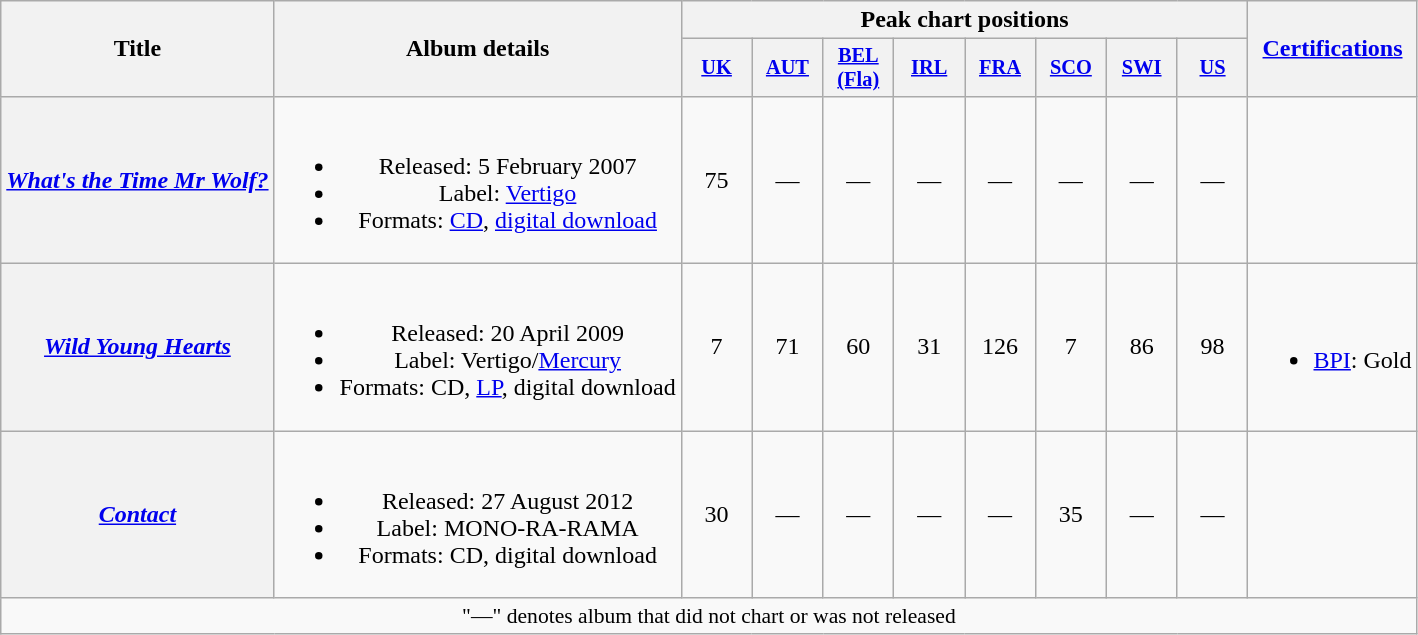<table class="wikitable plainrowheaders" style="text-align:center;">
<tr>
<th scope="col" rowspan="2">Title</th>
<th scope="col" rowspan="2">Album details</th>
<th scope="col" colspan="8">Peak chart positions</th>
<th scope="col" rowspan="2"><a href='#'>Certifications</a></th>
</tr>
<tr>
<th scope="col" style="width:3em;font-size:85%;"><a href='#'>UK</a><br></th>
<th scope="col" style="width:3em;font-size:85%;"><a href='#'>AUT</a><br></th>
<th scope="col" style="width:3em;font-size:85%;"><a href='#'>BEL<br>(Fla)</a><br></th>
<th scope="col" style="width:3em;font-size:85%;"><a href='#'>IRL</a><br></th>
<th scope="col" style="width:3em;font-size:85%;"><a href='#'>FRA</a><br></th>
<th scope="col" style="width:3em;font-size:85%;"><a href='#'>SCO</a><br></th>
<th scope="col" style="width:3em;font-size:85%;"><a href='#'>SWI</a><br></th>
<th scope="col" style="width:3em;font-size:85%;"><a href='#'>US</a><br></th>
</tr>
<tr>
<th scope="row"><em><a href='#'>What's the Time Mr Wolf?</a></em></th>
<td><br><ul><li>Released: 5 February 2007</li><li>Label: <a href='#'>Vertigo</a></li><li>Formats: <a href='#'>CD</a>, <a href='#'>digital download</a></li></ul></td>
<td>75</td>
<td>—</td>
<td>—</td>
<td>—</td>
<td>—</td>
<td>—</td>
<td>—</td>
<td>—</td>
<td></td>
</tr>
<tr>
<th scope="row"><em><a href='#'>Wild Young Hearts</a></em></th>
<td><br><ul><li>Released: 20 April 2009</li><li>Label: Vertigo/<a href='#'>Mercury</a></li><li>Formats: CD, <a href='#'>LP</a>, digital download</li></ul></td>
<td>7</td>
<td>71</td>
<td>60</td>
<td>31</td>
<td>126</td>
<td>7</td>
<td>86</td>
<td>98</td>
<td><br><ul><li><a href='#'>BPI</a>: Gold</li></ul></td>
</tr>
<tr>
<th scope="row"><em><a href='#'>Contact</a></em></th>
<td><br><ul><li>Released: 27 August 2012</li><li>Label: MONO-RA-RAMA</li><li>Formats: CD, digital download</li></ul></td>
<td>30</td>
<td>—</td>
<td>—</td>
<td>—</td>
<td>—</td>
<td>35</td>
<td>—</td>
<td>—</td>
<td></td>
</tr>
<tr>
<td align="center" colspan="15" style="font-size:90%">"—" denotes album that did not chart or was not released</td>
</tr>
</table>
